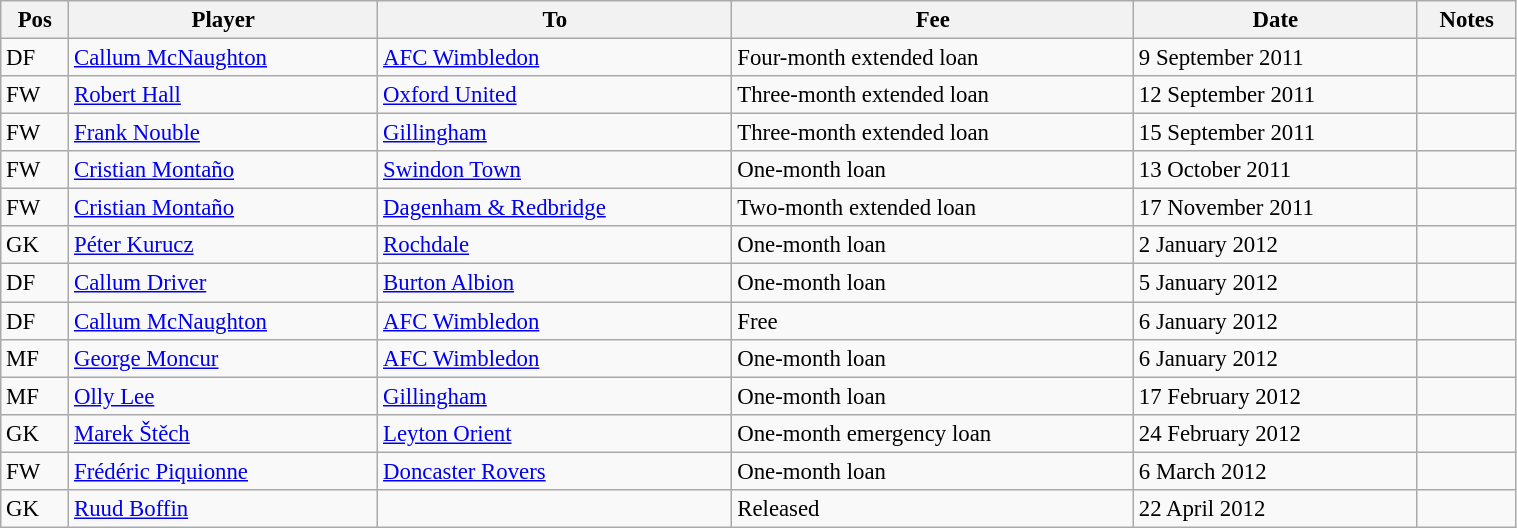<table class="wikitable" style="width:80%; text-align:center; font-size:95%; text-align:left;">
<tr>
<th>Pos</th>
<th>Player</th>
<th>To</th>
<th>Fee</th>
<th>Date</th>
<th>Notes</th>
</tr>
<tr>
<td>DF</td>
<td> <a href='#'>Callum McNaughton</a></td>
<td><a href='#'>AFC Wimbledon</a></td>
<td>Four-month extended loan</td>
<td>9 September 2011</td>
<td></td>
</tr>
<tr>
<td>FW</td>
<td> <a href='#'>Robert Hall</a></td>
<td><a href='#'>Oxford United</a></td>
<td>Three-month extended loan</td>
<td>12 September 2011</td>
<td></td>
</tr>
<tr>
<td>FW</td>
<td> <a href='#'>Frank Nouble</a></td>
<td><a href='#'>Gillingham</a></td>
<td>Three-month extended loan</td>
<td>15 September 2011</td>
<td></td>
</tr>
<tr>
<td>FW</td>
<td> <a href='#'>Cristian Montaño</a></td>
<td><a href='#'>Swindon Town</a></td>
<td>One-month loan</td>
<td>13 October 2011</td>
<td></td>
</tr>
<tr>
<td>FW</td>
<td> <a href='#'>Cristian Montaño</a></td>
<td><a href='#'>Dagenham & Redbridge</a></td>
<td>Two-month extended loan</td>
<td>17 November 2011</td>
<td></td>
</tr>
<tr>
<td>GK</td>
<td> <a href='#'>Péter Kurucz</a></td>
<td><a href='#'>Rochdale</a></td>
<td>One-month loan</td>
<td>2 January 2012</td>
<td></td>
</tr>
<tr>
<td>DF</td>
<td> <a href='#'>Callum Driver</a></td>
<td><a href='#'>Burton Albion</a></td>
<td>One-month loan</td>
<td>5 January 2012</td>
<td></td>
</tr>
<tr>
<td>DF</td>
<td> <a href='#'>Callum McNaughton</a></td>
<td><a href='#'>AFC Wimbledon</a></td>
<td>Free</td>
<td>6 January 2012</td>
<td></td>
</tr>
<tr>
<td>MF</td>
<td> <a href='#'>George Moncur</a></td>
<td><a href='#'>AFC Wimbledon</a></td>
<td>One-month loan</td>
<td>6 January 2012</td>
<td></td>
</tr>
<tr>
<td>MF</td>
<td> <a href='#'>Olly Lee</a></td>
<td><a href='#'>Gillingham</a></td>
<td>One-month loan</td>
<td>17 February 2012</td>
<td></td>
</tr>
<tr>
<td>GK</td>
<td> <a href='#'>Marek Štěch</a></td>
<td><a href='#'>Leyton Orient</a></td>
<td>One-month emergency loan</td>
<td>24 February 2012</td>
<td></td>
</tr>
<tr>
<td>FW</td>
<td> <a href='#'>Frédéric Piquionne</a></td>
<td><a href='#'>Doncaster Rovers</a></td>
<td>One-month loan</td>
<td>6 March 2012</td>
<td></td>
</tr>
<tr>
<td>GK</td>
<td> <a href='#'>Ruud Boffin</a></td>
<td></td>
<td>Released</td>
<td>22 April 2012</td>
<td></td>
</tr>
</table>
